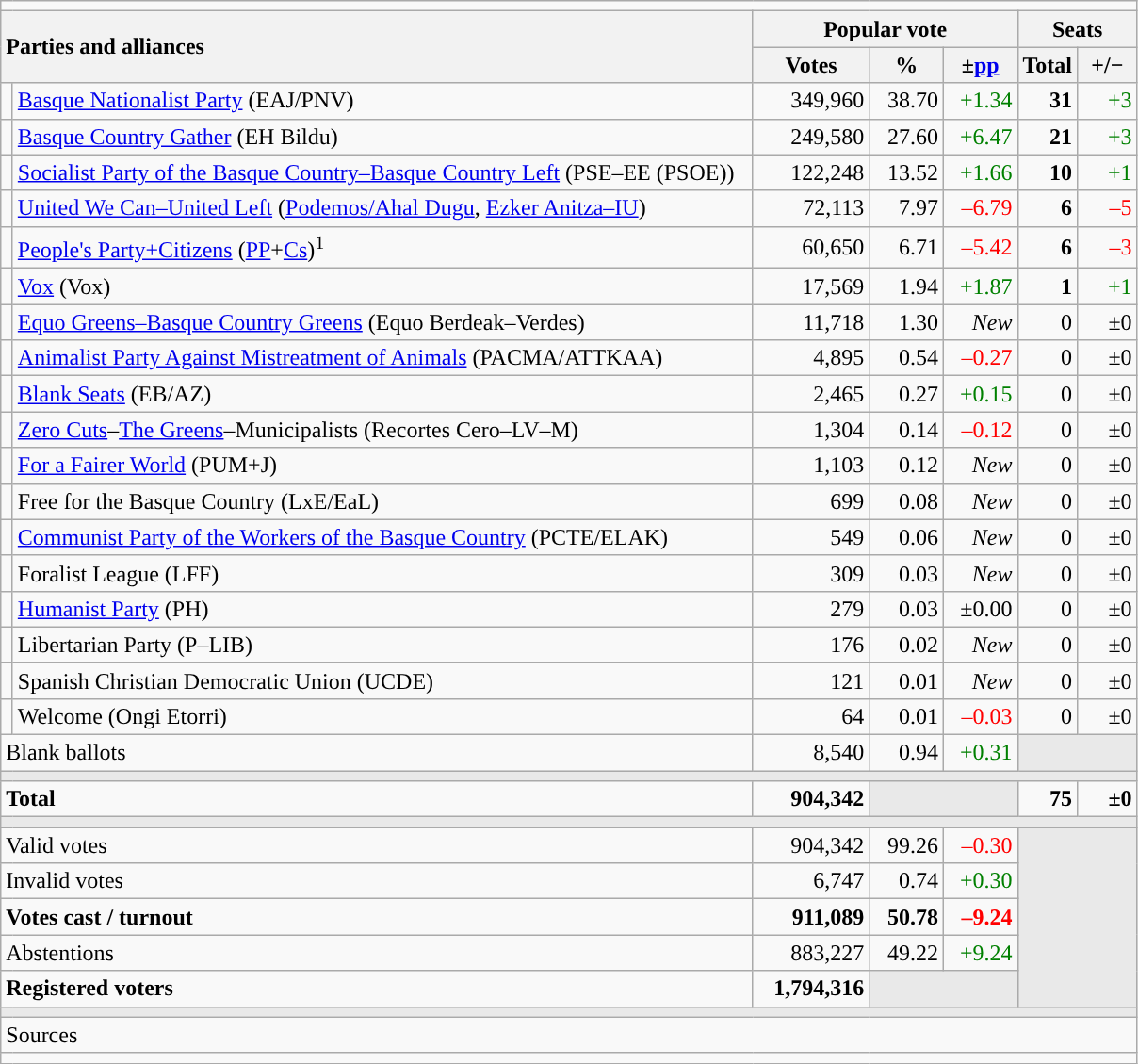<table class="wikitable" style="text-align:right;">
<tr>
<td colspan="7"></td>
</tr>
<tr>
<th style="text-align:left;" rowspan="2" colspan="2" width="525">Parties and alliances</th>
<th colspan="3">Popular vote</th>
<th colspan="2">Seats</th>
</tr>
<tr>
<th width="75">Votes</th>
<th width="45">%</th>
<th width="45">±<a href='#'>pp</a></th>
<th width="35">Total</th>
<th width="35">+/−</th>
</tr>
<tr>
<td width="1" style="color:inherit;background:"></td>
<td align="left"><a href='#'>Basque Nationalist Party</a> (EAJ/PNV)</td>
<td>349,960</td>
<td>38.70</td>
<td style="color:green;">+1.34</td>
<td><strong>31</strong></td>
<td style="color:green;">+3</td>
</tr>
<tr>
<td style="color:inherit;background:"></td>
<td align="left"><a href='#'>Basque Country Gather</a> (EH Bildu)</td>
<td>249,580</td>
<td>27.60</td>
<td style="color:green;">+6.47</td>
<td><strong>21</strong></td>
<td style="color:green;">+3</td>
</tr>
<tr>
<td style="color:inherit;background:"></td>
<td align="left"><a href='#'>Socialist Party of the Basque Country–Basque Country Left</a> (PSE–EE (PSOE))</td>
<td>122,248</td>
<td>13.52</td>
<td style="color:green;">+1.66</td>
<td><strong>10</strong></td>
<td style="color:green;">+1</td>
</tr>
<tr>
<td style="color:inherit;background:"></td>
<td align="left"><a href='#'>United We Can–United Left</a> (<a href='#'>Podemos/Ahal Dugu</a>, <a href='#'>Ezker Anitza–IU</a>)</td>
<td>72,113</td>
<td>7.97</td>
<td style="color:red;">–6.79</td>
<td><strong>6</strong></td>
<td style="color:red;">–5</td>
</tr>
<tr>
<td style="color:inherit;background:"></td>
<td align="left"><a href='#'>People's Party+Citizens</a> (<a href='#'>PP</a>+<a href='#'>Cs</a>)<sup>1</sup></td>
<td>60,650</td>
<td>6.71</td>
<td style="color:red;">–5.42</td>
<td><strong>6</strong></td>
<td style="color:red;">–3</td>
</tr>
<tr>
<td style="color:inherit;background:"></td>
<td align="left"><a href='#'>Vox</a> (Vox)</td>
<td>17,569</td>
<td>1.94</td>
<td style="color:green;">+1.87</td>
<td><strong>1</strong></td>
<td style="color:green;">+1</td>
</tr>
<tr>
<td style="color:inherit;background:"></td>
<td align="left"><a href='#'>Equo Greens–Basque Country Greens</a> (Equo Berdeak–Verdes)</td>
<td>11,718</td>
<td>1.30</td>
<td><em>New</em></td>
<td>0</td>
<td>±0</td>
</tr>
<tr>
<td style="color:inherit;background:"></td>
<td align="left"><a href='#'>Animalist Party Against Mistreatment of Animals</a> (PACMA/ATTKAA)</td>
<td>4,895</td>
<td>0.54</td>
<td style="color:red;">–0.27</td>
<td>0</td>
<td>±0</td>
</tr>
<tr>
<td style="color:inherit;background:"></td>
<td align="left"><a href='#'>Blank Seats</a> (EB/AZ)</td>
<td>2,465</td>
<td>0.27</td>
<td style="color:green;">+0.15</td>
<td>0</td>
<td>±0</td>
</tr>
<tr>
<td style="color:inherit;background:"></td>
<td align="left"><a href='#'>Zero Cuts</a>–<a href='#'>The Greens</a>–Municipalists (Recortes Cero–LV–M)</td>
<td>1,304</td>
<td>0.14</td>
<td style="color:red;">–0.12</td>
<td>0</td>
<td>±0</td>
</tr>
<tr>
<td style="color:inherit;background:"></td>
<td align="left"><a href='#'>For a Fairer World</a> (PUM+J)</td>
<td>1,103</td>
<td>0.12</td>
<td><em>New</em></td>
<td>0</td>
<td>±0</td>
</tr>
<tr>
<td style="color:inherit;background:"></td>
<td align="left">Free for the Basque Country (LxE/EaL)</td>
<td>699</td>
<td>0.08</td>
<td><em>New</em></td>
<td>0</td>
<td>±0</td>
</tr>
<tr>
<td style="color:inherit;background:"></td>
<td align="left"><a href='#'>Communist Party of the Workers of the Basque Country</a> (PCTE/ELAK)</td>
<td>549</td>
<td>0.06</td>
<td><em>New</em></td>
<td>0</td>
<td>±0</td>
</tr>
<tr>
<td style="color:inherit;background:"></td>
<td align="left">Foralist League (LFF)</td>
<td>309</td>
<td>0.03</td>
<td><em>New</em></td>
<td>0</td>
<td>±0</td>
</tr>
<tr>
<td style="color:inherit;background:"></td>
<td align="left"><a href='#'>Humanist Party</a> (PH)</td>
<td>279</td>
<td>0.03</td>
<td>±0.00</td>
<td>0</td>
<td>±0</td>
</tr>
<tr>
<td style="color:inherit;background:"></td>
<td align="left">Libertarian Party (P–LIB)</td>
<td>176</td>
<td>0.02</td>
<td><em>New</em></td>
<td>0</td>
<td>±0</td>
</tr>
<tr>
<td style="color:inherit;background:"></td>
<td align="left">Spanish Christian Democratic Union (UCDE)</td>
<td>121</td>
<td>0.01</td>
<td><em>New</em></td>
<td>0</td>
<td>±0</td>
</tr>
<tr>
<td style="color:inherit;background:"></td>
<td align="left">Welcome (Ongi Etorri)</td>
<td>64</td>
<td>0.01</td>
<td style="color:red;">–0.03</td>
<td>0</td>
<td>±0</td>
</tr>
<tr>
<td align="left" colspan="2">Blank ballots</td>
<td>8,540</td>
<td>0.94</td>
<td style="color:green;">+0.31</td>
<td bgcolor="#E9E9E9" colspan="2"></td>
</tr>
<tr>
<td colspan="7" bgcolor="#E9E9E9"></td>
</tr>
<tr style="font-weight:bold;">
<td align="left" colspan="2">Total</td>
<td>904,342</td>
<td bgcolor="#E9E9E9" colspan="2"></td>
<td>75</td>
<td>±0</td>
</tr>
<tr>
<td colspan="7" bgcolor="#E9E9E9"></td>
</tr>
<tr>
<td align="left" colspan="2">Valid votes</td>
<td>904,342</td>
<td>99.26</td>
<td style="color:red;">–0.30</td>
<td bgcolor="#E9E9E9" colspan="2" rowspan="5"></td>
</tr>
<tr>
<td align="left" colspan="2">Invalid votes</td>
<td>6,747</td>
<td>0.74</td>
<td style="color:green;">+0.30</td>
</tr>
<tr style="font-weight:bold;">
<td align="left" colspan="2">Votes cast / turnout</td>
<td>911,089</td>
<td>50.78</td>
<td style="color:red;">–9.24</td>
</tr>
<tr>
<td align="left" colspan="2">Abstentions</td>
<td>883,227</td>
<td>49.22</td>
<td style="color:green;">+9.24</td>
</tr>
<tr style="font-weight:bold;">
<td align="left" colspan="2">Registered voters</td>
<td>1,794,316</td>
<td bgcolor="#E9E9E9" colspan="2"></td>
</tr>
<tr>
<td colspan="7" bgcolor="#E9E9E9"></td>
</tr>
<tr>
<td align="left" colspan="7">Sources</td>
</tr>
<tr>
<td colspan="7" style="text-align:left; max-width:790px;"></td>
</tr>
</table>
